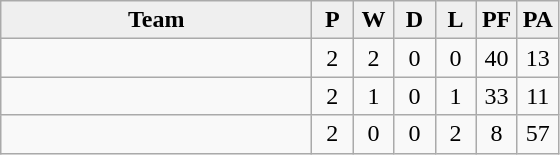<table class="wikitable" style="text-align: center;">
<tr>
<th style="background:#efefef; width:200px;">Team</th>
<th style="background:#efefef; width:20px;">P</th>
<th style="background:#efefef; width:20px;">W</th>
<th style="background:#efefef; width:20px;">D</th>
<th style="background:#efefef; width:20px;">L</th>
<th style="background:#efefef; width:20px;">PF</th>
<th style="background:#efefef; width:20px;">PA</th>
</tr>
<tr>
<td align="left"></td>
<td>2</td>
<td>2</td>
<td>0</td>
<td>0</td>
<td>40</td>
<td>13</td>
</tr>
<tr>
<td align="left"></td>
<td>2</td>
<td>1</td>
<td>0</td>
<td>1</td>
<td>33</td>
<td>11</td>
</tr>
<tr>
<td align="left"></td>
<td>2</td>
<td>0</td>
<td>0</td>
<td>2</td>
<td>8</td>
<td>57</td>
</tr>
</table>
